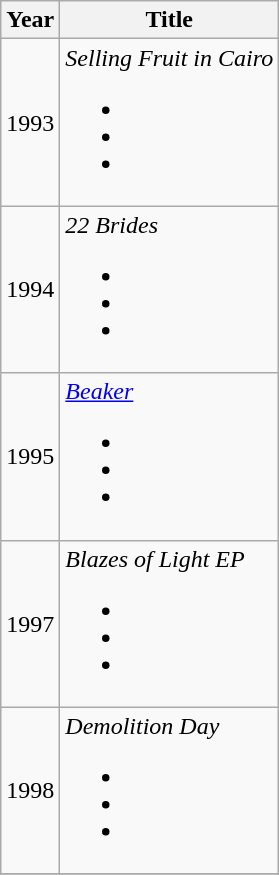<table class="wikitable">
<tr>
<th rowspan="1">Year</th>
<th rowspan="1">Title</th>
</tr>
<tr>
<td>1993</td>
<td><em>Selling Fruit in Cairo</em><br><ul><li></li><li></li><li></li></ul></td>
</tr>
<tr>
<td>1994</td>
<td><em>22 Brides</em><br><ul><li></li><li></li><li></li></ul></td>
</tr>
<tr>
<td>1995</td>
<td><em><a href='#'>Beaker</a></em><br><ul><li></li><li></li><li></li></ul></td>
</tr>
<tr>
<td>1997</td>
<td><em>Blazes of Light EP</em><br><ul><li></li><li></li><li></li></ul></td>
</tr>
<tr>
<td>1998</td>
<td><em>Demolition Day</em><br><ul><li></li><li></li><li></li></ul></td>
</tr>
<tr>
</tr>
</table>
